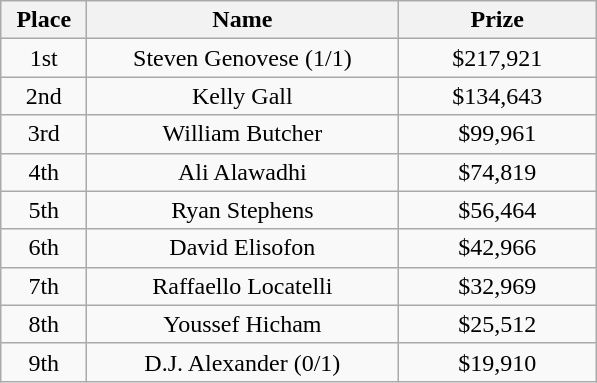<table class="wikitable">
<tr>
<th width="50">Place</th>
<th width="200">Name</th>
<th width="125">Prize</th>
</tr>
<tr>
<td align = "center">1st</td>
<td align = "center"> Steven Genovese (1/1)</td>
<td align = "center">$217,921</td>
</tr>
<tr>
<td align = "center">2nd</td>
<td align = "center"> Kelly Gall</td>
<td align = "center">$134,643</td>
</tr>
<tr>
<td align = "center">3rd</td>
<td align = "center"> William Butcher</td>
<td align = "center">$99,961</td>
</tr>
<tr>
<td align = "center">4th</td>
<td align = "center"> Ali Alawadhi</td>
<td align = "center">$74,819</td>
</tr>
<tr>
<td align = "center">5th</td>
<td align = "center"> Ryan Stephens</td>
<td align = "center">$56,464</td>
</tr>
<tr>
<td align = "center">6th</td>
<td align = "center"> David Elisofon</td>
<td align = "center">$42,966</td>
</tr>
<tr>
<td align = "center">7th</td>
<td align = "center"> Raffaello Locatelli</td>
<td align = "center">$32,969</td>
</tr>
<tr>
<td align = "center">8th</td>
<td align = "center"> Youssef Hicham</td>
<td align = "center">$25,512</td>
</tr>
<tr>
<td align = "center">9th</td>
<td align = "center"> D.J. Alexander (0/1)</td>
<td align = "center">$19,910</td>
</tr>
</table>
